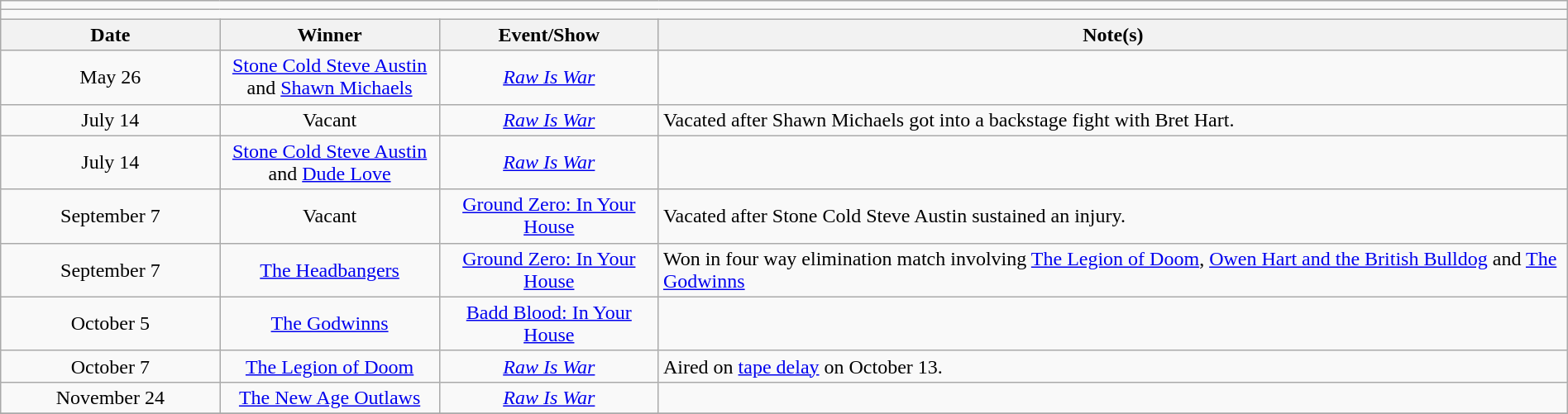<table class="wikitable" style="text-align:center; width:100%;">
<tr>
<td colspan="5"></td>
</tr>
<tr>
<td colspan="5"><strong></strong></td>
</tr>
<tr>
<th width=14%>Date</th>
<th width=14%>Winner</th>
<th width=14%>Event/Show</th>
<th width=58%>Note(s)</th>
</tr>
<tr>
<td>May 26</td>
<td><a href='#'>Stone Cold Steve Austin</a> and <a href='#'>Shawn Michaels</a></td>
<td><em><a href='#'>Raw Is War</a></em></td>
<td align=left></td>
</tr>
<tr>
<td>July 14</td>
<td>Vacant</td>
<td><em><a href='#'>Raw Is War</a></em></td>
<td align=left>Vacated after Shawn Michaels got into a backstage fight with Bret Hart.</td>
</tr>
<tr>
<td>July 14</td>
<td><a href='#'>Stone Cold Steve Austin</a> and <a href='#'>Dude Love</a></td>
<td><em><a href='#'>Raw Is War</a></em></td>
<td align=left></td>
</tr>
<tr>
<td>September 7</td>
<td>Vacant</td>
<td><a href='#'>Ground Zero: In Your House</a></td>
<td align=left>Vacated after Stone Cold Steve Austin sustained an injury.</td>
</tr>
<tr>
<td>September 7</td>
<td><a href='#'>The Headbangers</a><br></td>
<td><a href='#'>Ground Zero: In Your House</a></td>
<td align=left>Won in four way elimination match involving <a href='#'>The Legion of Doom</a>, <a href='#'>Owen Hart and the British Bulldog</a> and <a href='#'>The Godwinns</a></td>
</tr>
<tr>
<td>October 5</td>
<td><a href='#'>The Godwinns</a><br></td>
<td><a href='#'>Badd Blood: In Your House</a></td>
<td align=left></td>
</tr>
<tr>
<td>October 7</td>
<td><a href='#'>The Legion of Doom</a><br></td>
<td><em><a href='#'>Raw Is War</a></em></td>
<td align=left>Aired on <a href='#'>tape delay</a> on October 13.</td>
</tr>
<tr>
<td>November 24</td>
<td><a href='#'>The New Age Outlaws</a><br></td>
<td><em><a href='#'>Raw Is War</a></em></td>
<td align=left></td>
</tr>
<tr>
</tr>
</table>
